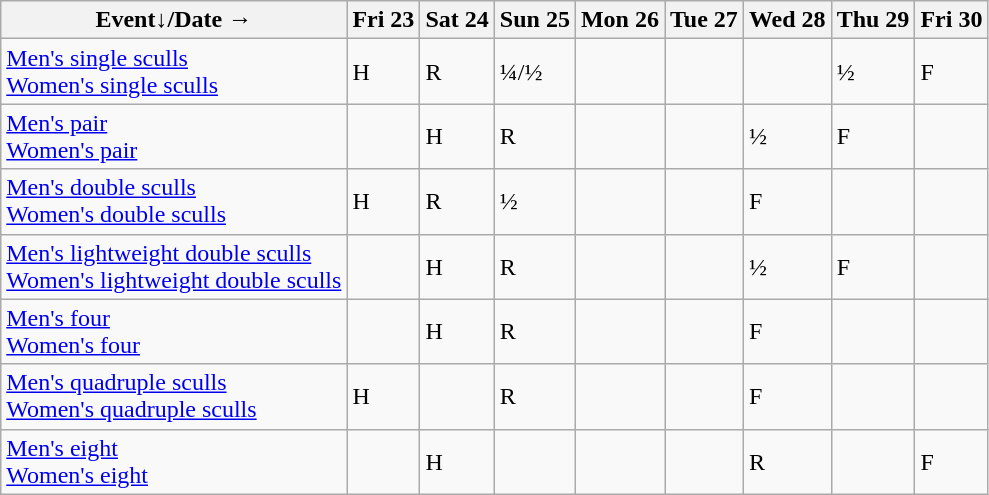<table class="wikitable olympic-schedule rowing">
<tr>
<th>Event↓/Date →</th>
<th>Fri 23</th>
<th>Sat 24</th>
<th>Sun 25</th>
<th>Mon 26</th>
<th>Tue 27</th>
<th>Wed 28</th>
<th>Thu 29</th>
<th>Fri 30</th>
</tr>
<tr>
<td class="event"><a href='#'>Men's single sculls</a><br><a href='#'>Women's single sculls</a></td>
<td class="heats">H</td>
<td class="repechage">R</td>
<td class="quarterfinals">¼/½</td>
<td></td>
<td></td>
<td></td>
<td class="semifinals">½</td>
<td class="final">F</td>
</tr>
<tr>
<td class="event"><a href='#'>Men's pair</a><br><a href='#'>Women's pair</a></td>
<td></td>
<td class="heats">H</td>
<td class="repechage">R</td>
<td></td>
<td></td>
<td class="semifinals">½</td>
<td class="final">F</td>
<td></td>
</tr>
<tr>
<td class="event"><a href='#'>Men's double sculls</a><br><a href='#'>Women's double sculls</a></td>
<td class="heats">H</td>
<td class="repechage">R</td>
<td class="semifinals">½</td>
<td></td>
<td></td>
<td class="final">F</td>
<td></td>
</tr>
<tr>
<td class="event"><a href='#'>Men's lightweight double sculls</a><br><a href='#'>Women's lightweight double sculls</a></td>
<td></td>
<td class="heats">H</td>
<td class="repechage">R</td>
<td></td>
<td></td>
<td class="semifinals">½</td>
<td class="final">F</td>
<td></td>
</tr>
<tr>
<td class="event"><a href='#'>Men's four</a><br><a href='#'>Women's four</a></td>
<td></td>
<td class="heats">H</td>
<td class="repechage">R</td>
<td></td>
<td></td>
<td class="final">F</td>
<td></td>
<td></td>
</tr>
<tr>
<td class="event"><a href='#'>Men's quadruple sculls</a><br><a href='#'>Women's quadruple sculls</a></td>
<td class="heats">H</td>
<td></td>
<td class="repechage">R</td>
<td></td>
<td></td>
<td class="final">F</td>
<td></td>
<td></td>
</tr>
<tr>
<td class="event"><a href='#'>Men's eight</a><br><a href='#'>Women's eight</a></td>
<td></td>
<td class="heats">H</td>
<td></td>
<td></td>
<td></td>
<td class="repechage">R</td>
<td></td>
<td class="final">F</td>
</tr>
</table>
